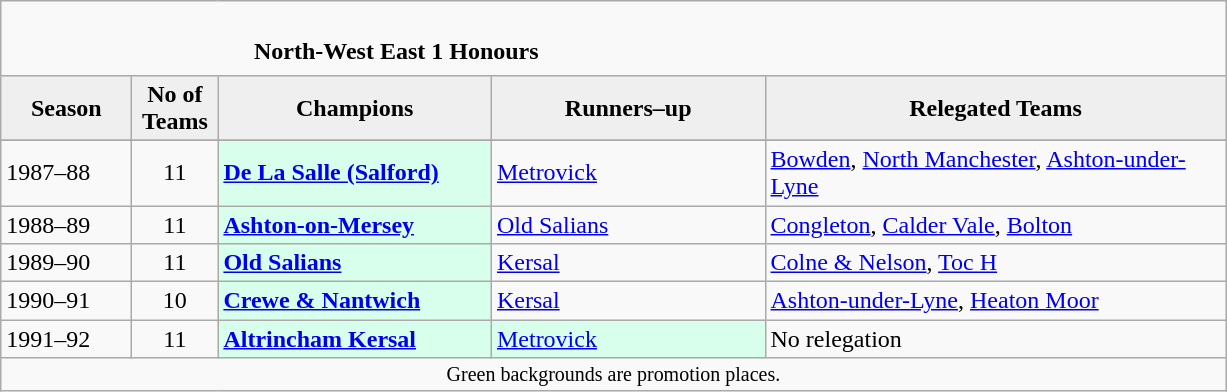<table class="wikitable" style="text-align: left;">
<tr>
<td colspan="11" cellpadding="0" cellspacing="0"><br><table border="0" style="width:100%;" cellpadding="0" cellspacing="0">
<tr>
<td style="width:20%; border:0;"></td>
<td style="border:0;"><strong>North-West East 1 Honours</strong></td>
<td style="width:20%; border:0;"></td>
</tr>
</table>
</td>
</tr>
<tr>
<th style="background:#efefef; width:80px;">Season</th>
<th style="background:#efefef; width:50px;">No of Teams</th>
<th style="background:#efefef; width:175px;">Champions</th>
<th style="background:#efefef; width:175px;">Runners–up</th>
<th style="background:#efefef; width:300px;">Relegated Teams</th>
</tr>
<tr align=left>
</tr>
<tr>
<td>1987–88</td>
<td style="text-align: center;">11</td>
<td style="background:#d8ffeb;"><strong><a href='#'>De La Salle (Salford)</a></strong></td>
<td><a href='#'>Metrovick</a></td>
<td><a href='#'>Bowden</a>, <a href='#'>North Manchester</a>, <a href='#'>Ashton-under-Lyne</a></td>
</tr>
<tr>
<td>1988–89</td>
<td style="text-align: center;">11</td>
<td style="background:#d8ffeb;"><strong><a href='#'>Ashton-on-Mersey</a></strong></td>
<td><a href='#'>Old Salians</a></td>
<td><a href='#'>Congleton</a>, <a href='#'>Calder Vale</a>, <a href='#'>Bolton</a></td>
</tr>
<tr>
<td>1989–90</td>
<td style="text-align: center;">11</td>
<td style="background:#d8ffeb;"><strong><a href='#'>Old Salians</a></strong></td>
<td><a href='#'>Kersal</a></td>
<td><a href='#'>Colne & Nelson</a>, <a href='#'>Toc H</a></td>
</tr>
<tr>
<td>1990–91</td>
<td style="text-align: center;">10</td>
<td style="background:#d8ffeb;"><strong><a href='#'>Crewe & Nantwich</a></strong></td>
<td><a href='#'>Kersal</a></td>
<td><a href='#'>Ashton-under-Lyne</a>, <a href='#'>Heaton Moor</a></td>
</tr>
<tr>
<td>1991–92</td>
<td style="text-align: center;">11</td>
<td style="background:#d8ffeb;"><strong><a href='#'>Altrincham Kersal</a></strong></td>
<td style="background:#d8ffeb;"><a href='#'>Metrovick</a></td>
<td>No relegation</td>
</tr>
<tr>
<td colspan="15"  style="border:0; font-size:smaller; text-align:center;">Green backgrounds are promotion places.</td>
</tr>
</table>
